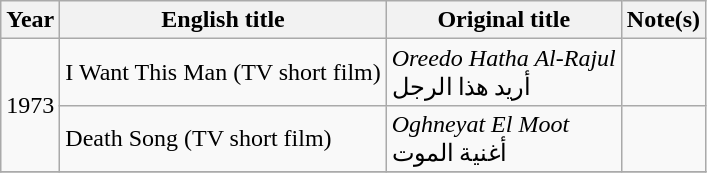<table class="wikitable">
<tr>
<th>Year</th>
<th>English title</th>
<th>Original title</th>
<th>Note(s)</th>
</tr>
<tr>
<td rowspan="2">1973</td>
<td>I Want This Man (TV short film)</td>
<td><em>Oreedo Hatha Al-Rajul</em><br>أريد هذا الرجل</td>
<td></td>
</tr>
<tr>
<td>Death Song (TV short film)</td>
<td><em>Oghneyat El Moot</em><br>أغنية الموت</td>
<td></td>
</tr>
<tr>
</tr>
</table>
